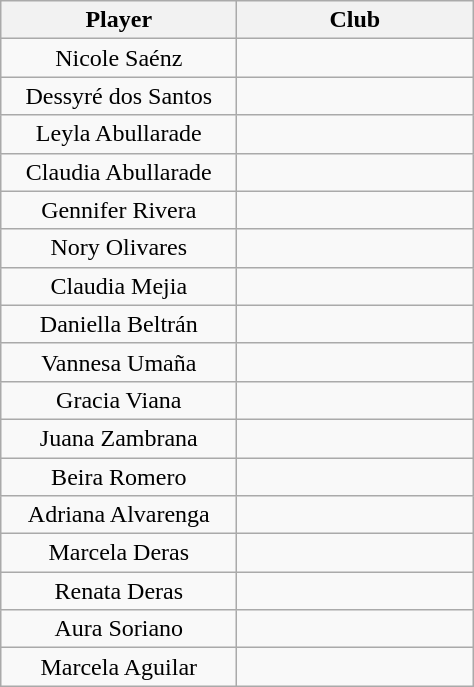<table class="wikitable" style="text-align:center">
<tr>
<th style="width:150px">Player</th>
<th style="width:150px">Club</th>
</tr>
<tr>
<td>Nicole Saénz</td>
<td></td>
</tr>
<tr>
<td>Dessyré dos Santos</td>
<td></td>
</tr>
<tr>
<td>Leyla Abullarade</td>
<td></td>
</tr>
<tr>
<td>Claudia Abullarade</td>
<td></td>
</tr>
<tr>
<td>Gennifer Rivera</td>
<td></td>
</tr>
<tr>
<td>Nory Olivares</td>
<td></td>
</tr>
<tr>
<td>Claudia Mejia</td>
<td></td>
</tr>
<tr>
<td>Daniella Beltrán</td>
<td></td>
</tr>
<tr>
<td>Vannesa Umaña</td>
<td></td>
</tr>
<tr>
<td>Gracia Viana</td>
<td></td>
</tr>
<tr>
<td>Juana Zambrana</td>
<td></td>
</tr>
<tr>
<td>Beira Romero</td>
<td></td>
</tr>
<tr>
<td>Adriana Alvarenga</td>
<td></td>
</tr>
<tr>
<td>Marcela Deras</td>
<td></td>
</tr>
<tr>
<td>Renata Deras</td>
<td></td>
</tr>
<tr>
<td>Aura Soriano</td>
<td></td>
</tr>
<tr>
<td>Marcela Aguilar</td>
<td></td>
</tr>
</table>
